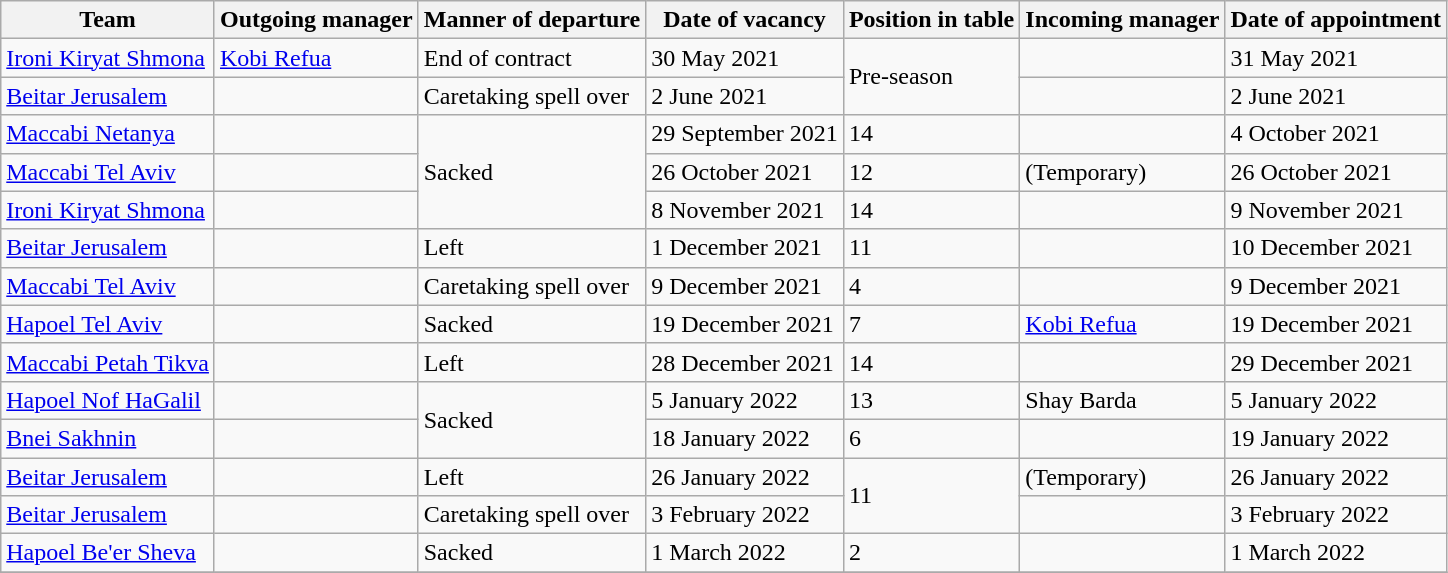<table class="wikitable sortable">
<tr>
<th>Team</th>
<th>Outgoing manager</th>
<th>Manner of departure</th>
<th>Date of vacancy</th>
<th>Position in table</th>
<th>Incoming manager</th>
<th>Date of appointment</th>
</tr>
<tr>
<td><a href='#'>Ironi Kiryat Shmona</a></td>
<td> <a href='#'>Kobi Refua</a></td>
<td>End of contract</td>
<td>30 May 2021</td>
<td rowspan=2>Pre-season</td>
<td> </td>
<td>31 May 2021</td>
</tr>
<tr>
<td><a href='#'>Beitar Jerusalem</a></td>
<td> </td>
<td>Caretaking spell over</td>
<td>2 June 2021</td>
<td> </td>
<td>2 June 2021</td>
</tr>
<tr>
<td><a href='#'>Maccabi Netanya</a></td>
<td> </td>
<td rowspan="3">Sacked</td>
<td>29 September 2021</td>
<td>14</td>
<td> </td>
<td>4 October 2021</td>
</tr>
<tr>
<td><a href='#'>Maccabi Tel Aviv</a></td>
<td> </td>
<td>26 October 2021</td>
<td>12</td>
<td>  (Temporary)</td>
<td>26 October 2021</td>
</tr>
<tr>
<td><a href='#'>Ironi Kiryat Shmona</a></td>
<td> </td>
<td>8 November 2021</td>
<td>14</td>
<td>  </td>
<td>9 November 2021</td>
</tr>
<tr>
<td><a href='#'>Beitar Jerusalem</a></td>
<td> </td>
<td>Left</td>
<td>1 December 2021</td>
<td>11</td>
<td> </td>
<td>10 December 2021</td>
</tr>
<tr>
<td><a href='#'>Maccabi Tel Aviv</a></td>
<td> </td>
<td>Caretaking spell over</td>
<td>9 December 2021</td>
<td>4</td>
<td> </td>
<td>9 December 2021</td>
</tr>
<tr>
<td><a href='#'>Hapoel Tel Aviv</a></td>
<td> </td>
<td>Sacked</td>
<td>19 December 2021</td>
<td>7</td>
<td> <a href='#'>Kobi Refua</a></td>
<td>19 December 2021</td>
</tr>
<tr>
<td><a href='#'>Maccabi Petah Tikva</a></td>
<td> </td>
<td>Left</td>
<td>28 December 2021</td>
<td>14</td>
<td> </td>
<td>29 December 2021</td>
</tr>
<tr>
<td><a href='#'>Hapoel Nof HaGalil</a></td>
<td> </td>
<td rowspan="2">Sacked</td>
<td>5 January 2022</td>
<td>13</td>
<td> Shay Barda</td>
<td>5 January 2022</td>
</tr>
<tr>
<td><a href='#'>Bnei Sakhnin</a></td>
<td> </td>
<td>18 January 2022</td>
<td>6</td>
<td> </td>
<td>19 January 2022</td>
</tr>
<tr>
<td><a href='#'>Beitar Jerusalem</a></td>
<td> </td>
<td>Left</td>
<td>26 January 2022</td>
<td rowspan="2">11</td>
<td>  (Temporary)</td>
<td>26 January 2022</td>
</tr>
<tr>
<td><a href='#'>Beitar Jerusalem</a></td>
<td> </td>
<td>Caretaking spell over</td>
<td>3 February 2022</td>
<td> </td>
<td>3 February 2022</td>
</tr>
<tr>
<td><a href='#'>Hapoel Be'er Sheva</a></td>
<td> </td>
<td>Sacked</td>
<td>1 March 2022</td>
<td>2</td>
<td> </td>
<td>1 March 2022</td>
</tr>
<tr>
</tr>
</table>
